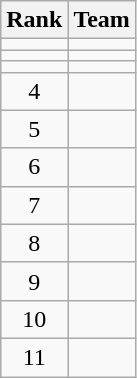<table class="wikitable" style="text-align: center;">
<tr>
<th>Rank</th>
<th>Team</th>
</tr>
<tr>
<td></td>
<td align="left"></td>
</tr>
<tr>
<td></td>
<td align="left"></td>
</tr>
<tr>
<td></td>
<td align="left"></td>
</tr>
<tr>
<td>4</td>
<td align="left"></td>
</tr>
<tr>
<td>5</td>
<td align="left"></td>
</tr>
<tr>
<td>6</td>
<td align="left"></td>
</tr>
<tr>
<td>7</td>
<td align="left"></td>
</tr>
<tr>
<td>8</td>
<td align="left"></td>
</tr>
<tr>
<td>9</td>
<td align="left"></td>
</tr>
<tr>
<td>10</td>
<td align="left"></td>
</tr>
<tr>
<td>11</td>
<td align="left"></td>
</tr>
</table>
